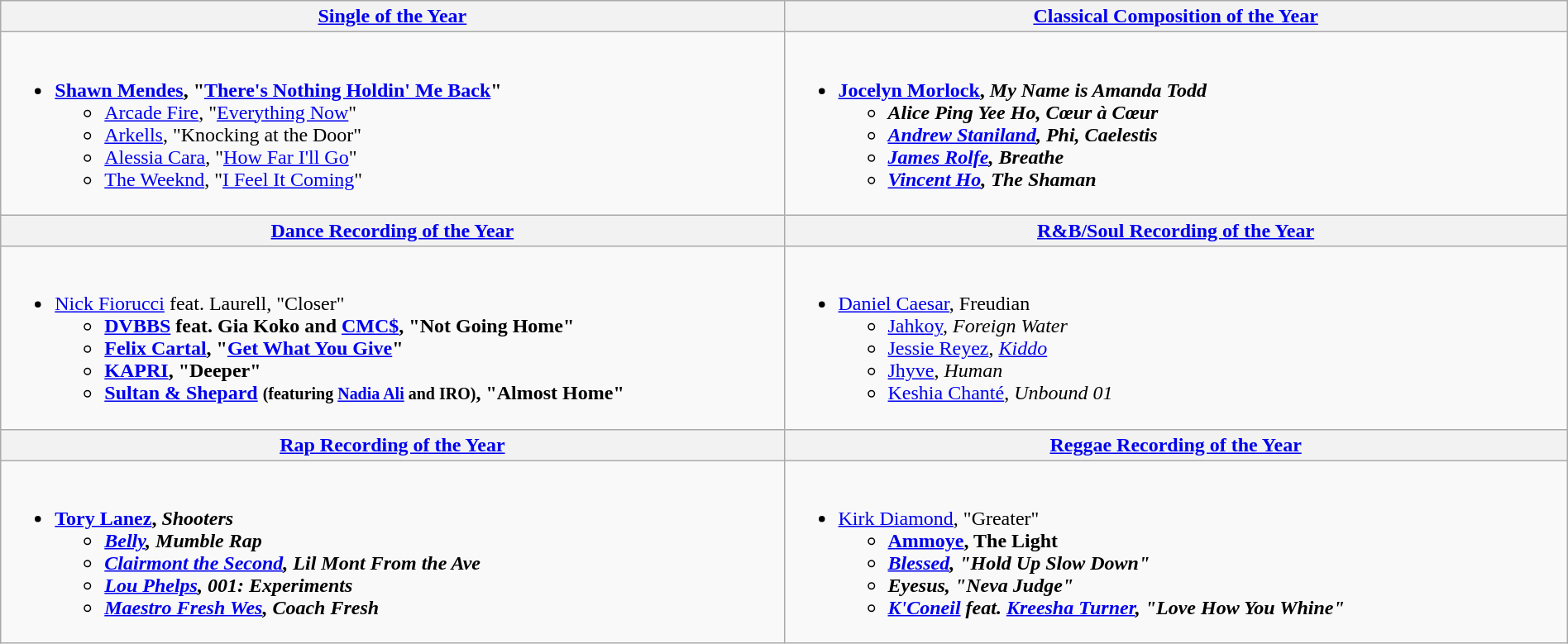<table class=wikitable style="width:100%">
<tr>
<th style="width:50%"><a href='#'>Single of the Year</a></th>
<th style="width:50%"><a href='#'>Classical Composition of the Year</a></th>
</tr>
<tr>
<td valign="top"><br><ul><li> <strong><a href='#'>Shawn Mendes</a>, "<a href='#'>There's Nothing Holdin' Me Back</a>"</strong><ul><li><a href='#'>Arcade Fire</a>, "<a href='#'>Everything Now</a>"</li><li><a href='#'>Arkells</a>, "Knocking at the Door"</li><li><a href='#'>Alessia Cara</a>, "<a href='#'>How Far I'll Go</a>"</li><li><a href='#'>The Weeknd</a>, "<a href='#'>I Feel It Coming</a>"</li></ul></li></ul></td>
<td valign="top"><br><ul><li> <strong><a href='#'>Jocelyn Morlock</a>, <em>My Name is Amanda Todd<strong><em><ul><li>Alice Ping Yee Ho, </em>Cœur à Cœur<em></li><li><a href='#'>Andrew Staniland</a>, </em>Phi, Caelestis<em></li><li><a href='#'>James Rolfe</a>, </em>Breathe<em></li><li><a href='#'>Vincent Ho</a>, </em>The Shaman<em></li></ul></li></ul></td>
</tr>
<tr>
<th style="width:50%"><a href='#'>Dance Recording of the Year</a></th>
<th style="width:50%"><a href='#'>R&B/Soul Recording of the Year</a></th>
</tr>
<tr>
<td valign="top"><br><ul><li> </strong><a href='#'>Nick Fiorucci</a> feat. Laurell, "Closer"<strong><ul><li><a href='#'>DVBBS</a> feat. Gia Koko and <a href='#'>CMC$</a>, "Not Going Home"</li><li><a href='#'>Felix Cartal</a>, "<a href='#'>Get What You Give</a>"</li><li><a href='#'>KAPRI</a>, "Deeper"</li><li><a href='#'>Sultan & Shepard</a> <small>(featuring <a href='#'>Nadia Ali</a> and IRO)</small>, "Almost Home"</li></ul></li></ul></td>
<td valign="top"><br><ul><li> </strong><a href='#'>Daniel Caesar</a>, </em>Freudian</em></strong><ul><li><a href='#'>Jahkoy</a>, <em>Foreign Water</em></li><li><a href='#'>Jessie Reyez</a>, <em><a href='#'>Kiddo</a></em></li><li><a href='#'>Jhyve</a>, <em>Human</em></li><li><a href='#'>Keshia Chanté</a>, <em>Unbound 01</em></li></ul></li></ul></td>
</tr>
<tr>
<th style="width:50%"><a href='#'>Rap Recording of the Year</a></th>
<th style="width:50%"><a href='#'>Reggae Recording of the Year</a></th>
</tr>
<tr>
<td valign="top"><br><ul><li> <strong><a href='#'>Tory Lanez</a>, <em>Shooters<strong><em><ul><li><a href='#'>Belly</a>, </em>Mumble Rap<em></li><li><a href='#'>Clairmont the Second</a>, </em>Lil Mont From the Ave<em></li><li><a href='#'>Lou Phelps</a>, </em>001: Experiments<em></li><li><a href='#'>Maestro Fresh Wes</a>, </em>Coach Fresh<em></li></ul></li></ul></td>
<td valign="top"><br><ul><li> </strong><a href='#'>Kirk Diamond</a>, "Greater"<strong><ul><li><a href='#'>Ammoye</a>, </em>The Light<em></li><li><a href='#'>Blessed</a>, "Hold Up Slow Down"</li><li>Eyesus, "Neva Judge"</li><li><a href='#'>K'Coneil</a> feat. <a href='#'>Kreesha Turner</a>, "Love How You Whine"</li></ul></li></ul></td>
</tr>
</table>
